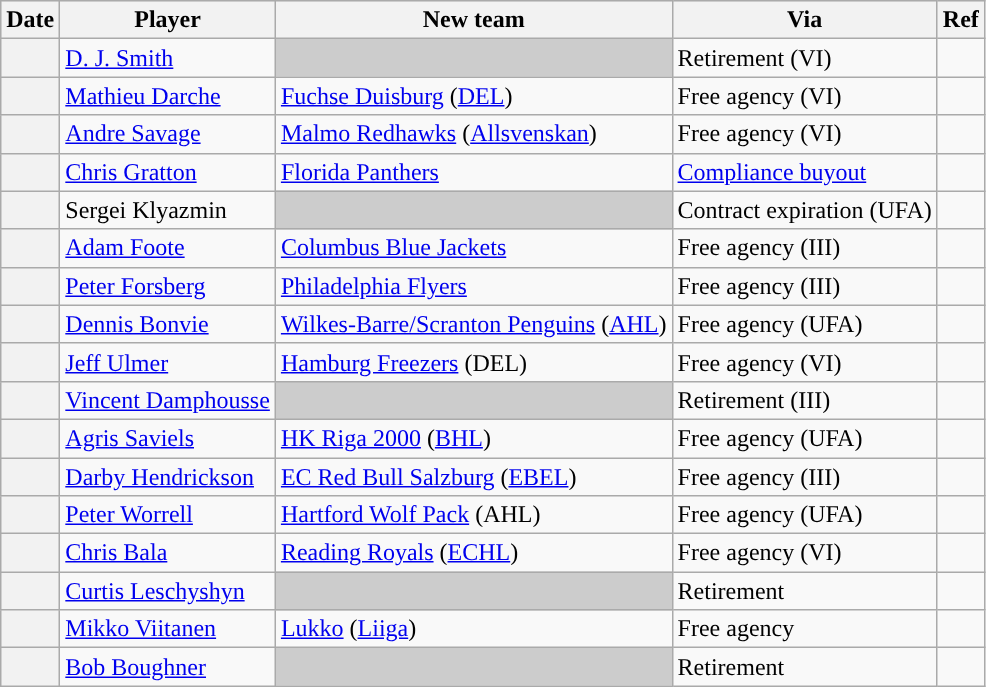<table class="wikitable plainrowheaders">
<tr style="background:#ddd; text-align:center;">
<th>Date</th>
<th>Player</th>
<th>New team</th>
<th>Via</th>
<th>Ref</th>
</tr>
<tr>
<th scope="row"></th>
<td><a href='#'>D. J. Smith</a></td>
<td style="background:#ccc"></td>
<td>Retirement (VI)</td>
<td></td>
</tr>
<tr>
<th scope="row"></th>
<td><a href='#'>Mathieu Darche</a></td>
<td><a href='#'>Fuchse Duisburg</a> (<a href='#'>DEL</a>)</td>
<td>Free agency (VI)</td>
<td></td>
</tr>
<tr>
<th scope="row"></th>
<td><a href='#'>Andre Savage</a></td>
<td><a href='#'>Malmo Redhawks</a> (<a href='#'>Allsvenskan</a>)</td>
<td>Free agency (VI)</td>
<td></td>
</tr>
<tr>
<th scope="row"></th>
<td><a href='#'>Chris Gratton</a></td>
<td><a href='#'>Florida Panthers</a></td>
<td><a href='#'>Compliance buyout</a></td>
<td></td>
</tr>
<tr>
<th scope="row"></th>
<td>Sergei Klyazmin</td>
<td style="background:#ccc"></td>
<td>Contract expiration (UFA)</td>
<td></td>
</tr>
<tr>
<th scope="row"></th>
<td><a href='#'>Adam Foote</a></td>
<td><a href='#'>Columbus Blue Jackets</a></td>
<td>Free agency (III)</td>
<td></td>
</tr>
<tr>
<th scope="row"></th>
<td><a href='#'>Peter Forsberg</a></td>
<td><a href='#'>Philadelphia Flyers</a></td>
<td>Free agency (III)</td>
<td></td>
</tr>
<tr>
<th scope="row"></th>
<td><a href='#'>Dennis Bonvie</a></td>
<td><a href='#'>Wilkes-Barre/Scranton Penguins</a> (<a href='#'>AHL</a>)</td>
<td>Free agency (UFA)</td>
<td></td>
</tr>
<tr>
<th scope="row"></th>
<td><a href='#'>Jeff Ulmer</a></td>
<td><a href='#'>Hamburg Freezers</a> (DEL)</td>
<td>Free agency (VI)</td>
<td></td>
</tr>
<tr>
<th scope="row"></th>
<td><a href='#'>Vincent Damphousse</a></td>
<td style="background:#ccc"></td>
<td>Retirement (III)</td>
<td></td>
</tr>
<tr>
<th scope="row"></th>
<td><a href='#'>Agris Saviels</a></td>
<td><a href='#'>HK Riga 2000</a> (<a href='#'>BHL</a>)</td>
<td>Free agency (UFA)</td>
<td></td>
</tr>
<tr>
<th scope="row"></th>
<td><a href='#'>Darby Hendrickson</a></td>
<td><a href='#'>EC Red Bull Salzburg</a> (<a href='#'>EBEL</a>)</td>
<td>Free agency (III)</td>
<td></td>
</tr>
<tr>
<th scope="row"></th>
<td><a href='#'>Peter Worrell</a></td>
<td><a href='#'>Hartford Wolf Pack</a> (AHL)</td>
<td>Free agency (UFA)</td>
<td></td>
</tr>
<tr>
<th scope="row"></th>
<td><a href='#'>Chris Bala</a></td>
<td><a href='#'>Reading Royals</a> (<a href='#'>ECHL</a>)</td>
<td>Free agency (VI)</td>
<td></td>
</tr>
<tr>
<th scope="row"></th>
<td><a href='#'>Curtis Leschyshyn</a></td>
<td style="background:#ccc"></td>
<td>Retirement</td>
<td></td>
</tr>
<tr>
<th scope="row"></th>
<td><a href='#'>Mikko Viitanen</a></td>
<td><a href='#'>Lukko</a> (<a href='#'>Liiga</a>)</td>
<td>Free agency</td>
<td></td>
</tr>
<tr>
<th scope="row"></th>
<td><a href='#'>Bob Boughner</a></td>
<td style="background:#ccc"></td>
<td>Retirement</td>
<td></td>
</tr>
</table>
